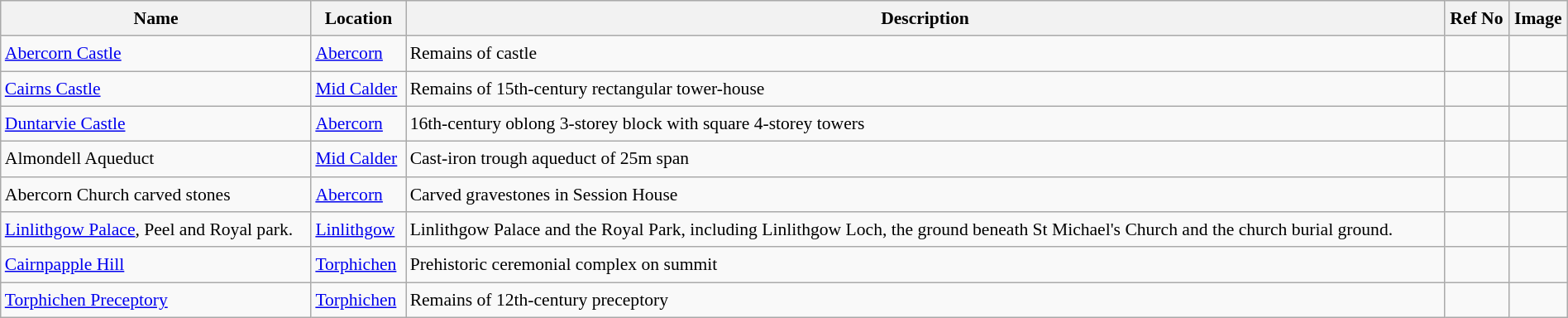<table class="wikitable sortable" style="font-size: 90%;width:100%;border:0px;text-align:left;line-height:150%;">
<tr>
<th>Name</th>
<th>Location</th>
<th class="unsortable">Description</th>
<th>Ref No</th>
<th class="unsortable">Image</th>
</tr>
<tr>
<td><a href='#'>Abercorn Castle</a></td>
<td><a href='#'>Abercorn</a></td>
<td>Remains of castle</td>
<td></td>
<td></td>
</tr>
<tr>
<td><a href='#'>Cairns Castle</a></td>
<td><a href='#'>Mid Calder</a></td>
<td>Remains of 15th-century rectangular tower-house</td>
<td></td>
<td></td>
</tr>
<tr>
<td><a href='#'>Duntarvie Castle</a></td>
<td><a href='#'>Abercorn</a></td>
<td>16th-century oblong 3-storey block with square 4-storey towers</td>
<td></td>
<td></td>
</tr>
<tr>
<td>Almondell Aqueduct</td>
<td><a href='#'>Mid Calder</a></td>
<td>Cast-iron trough aqueduct of 25m span</td>
<td></td>
<td></td>
</tr>
<tr>
<td>Abercorn Church carved stones</td>
<td><a href='#'>Abercorn</a></td>
<td>Carved gravestones in Session House</td>
<td></td>
<td></td>
</tr>
<tr>
<td><a href='#'>Linlithgow Palace</a>, Peel and Royal park.</td>
<td><a href='#'>Linlithgow</a></td>
<td>Linlithgow Palace and the Royal Park, including Linlithgow Loch, the ground beneath St Michael's Church and the church burial ground.</td>
<td></td>
<td></td>
</tr>
<tr>
<td><a href='#'>Cairnpapple Hill</a></td>
<td><a href='#'>Torphichen</a></td>
<td>Prehistoric ceremonial complex on summit</td>
<td></td>
<td></td>
</tr>
<tr>
<td><a href='#'>Torphichen Preceptory</a></td>
<td><a href='#'>Torphichen</a></td>
<td>Remains of 12th-century preceptory</td>
<td></td>
<td></td>
</tr>
<tr>
</tr>
</table>
